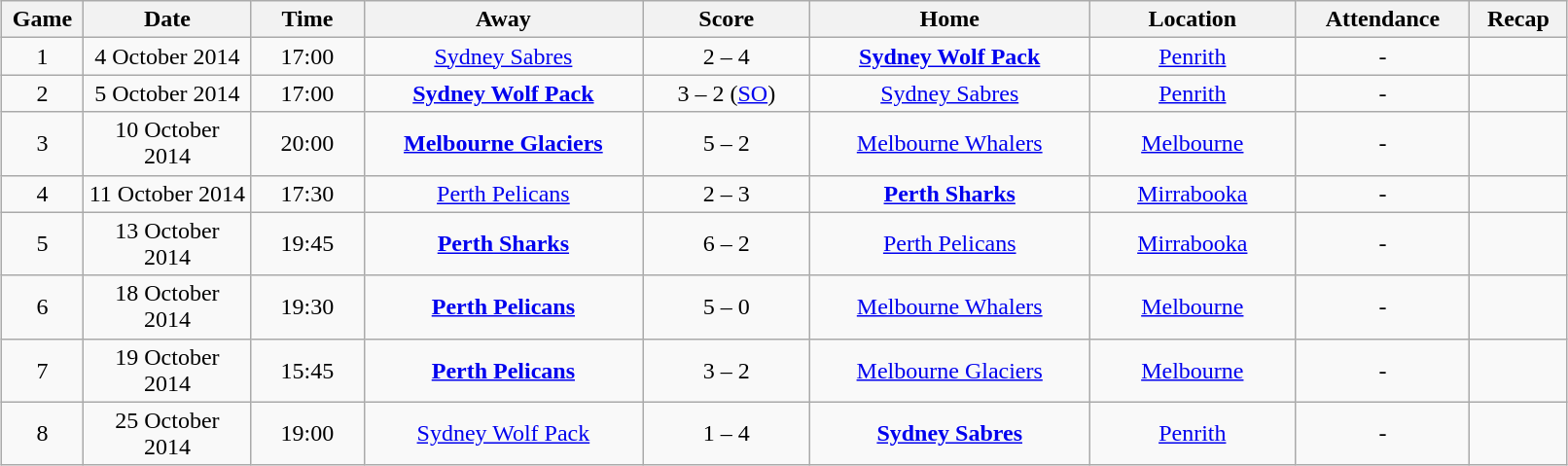<table class="wikitable" width="85%" style="margin: 1em auto 1em auto">
<tr>
<th width="1%">Game</th>
<th width="6%">Date</th>
<th width="4%">Time</th>
<th width="10%">Away</th>
<th width="6%">Score</th>
<th width="10%">Home</th>
<th width="7%">Location</th>
<th width="4%">Attendance</th>
<th width="2%">Recap</th>
</tr>
<tr align="center">
<td>1</td>
<td>4 October 2014</td>
<td>17:00</td>
<td><a href='#'>Sydney Sabres</a></td>
<td>2 – 4</td>
<td><strong><a href='#'>Sydney Wolf Pack</a></strong></td>
<td><a href='#'>Penrith</a></td>
<td>-</td>
<td></td>
</tr>
<tr align="center">
<td>2</td>
<td>5 October 2014</td>
<td>17:00</td>
<td><strong><a href='#'>Sydney Wolf Pack</a></strong></td>
<td>3 – 2 (<a href='#'>SO</a>)</td>
<td><a href='#'>Sydney Sabres</a></td>
<td><a href='#'>Penrith</a></td>
<td>-</td>
<td></td>
</tr>
<tr align="center">
<td>3</td>
<td>10 October 2014</td>
<td>20:00</td>
<td><strong><a href='#'>Melbourne Glaciers</a></strong></td>
<td>5 – 2</td>
<td><a href='#'>Melbourne Whalers</a></td>
<td><a href='#'>Melbourne</a></td>
<td>-</td>
<td></td>
</tr>
<tr align="center">
<td>4</td>
<td>11 October 2014</td>
<td>17:30</td>
<td><a href='#'>Perth Pelicans</a></td>
<td>2 – 3</td>
<td><strong><a href='#'>Perth Sharks</a></strong></td>
<td><a href='#'>Mirrabooka</a></td>
<td>-</td>
<td></td>
</tr>
<tr align="center">
<td>5</td>
<td>13 October 2014</td>
<td>19:45</td>
<td><strong><a href='#'>Perth Sharks</a></strong></td>
<td>6 – 2</td>
<td><a href='#'>Perth Pelicans</a></td>
<td><a href='#'>Mirrabooka</a></td>
<td>-</td>
<td></td>
</tr>
<tr align="center">
<td>6</td>
<td>18 October 2014</td>
<td>19:30</td>
<td><strong><a href='#'>Perth Pelicans</a></strong></td>
<td>5 – 0</td>
<td><a href='#'>Melbourne Whalers</a></td>
<td><a href='#'>Melbourne</a></td>
<td>-</td>
<td></td>
</tr>
<tr align="center">
<td>7</td>
<td>19 October 2014</td>
<td>15:45</td>
<td><strong><a href='#'>Perth Pelicans</a></strong></td>
<td>3 – 2</td>
<td><a href='#'>Melbourne Glaciers</a></td>
<td><a href='#'>Melbourne</a></td>
<td>-</td>
<td></td>
</tr>
<tr align="center">
<td>8</td>
<td>25 October 2014</td>
<td>19:00</td>
<td><a href='#'>Sydney Wolf Pack</a></td>
<td>1 – 4</td>
<td><strong><a href='#'>Sydney Sabres</a></strong></td>
<td><a href='#'>Penrith</a></td>
<td>-</td>
<td></td>
</tr>
</table>
